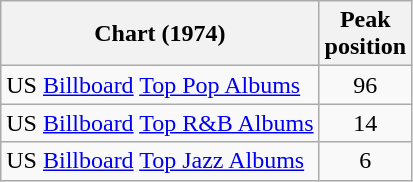<table class="wikitable">
<tr>
<th>Chart (1974)</th>
<th>Peak<br>position</th>
</tr>
<tr>
<td>US <a href='#'>Billboard</a> <a href='#'>Top Pop Albums</a></td>
<td align="center">96</td>
</tr>
<tr>
<td>US <a href='#'>Billboard</a> <a href='#'>Top R&B Albums</a></td>
<td align="center">14</td>
</tr>
<tr>
<td>US <a href='#'>Billboard</a> <a href='#'>Top Jazz Albums</a></td>
<td align="center">6</td>
</tr>
</table>
